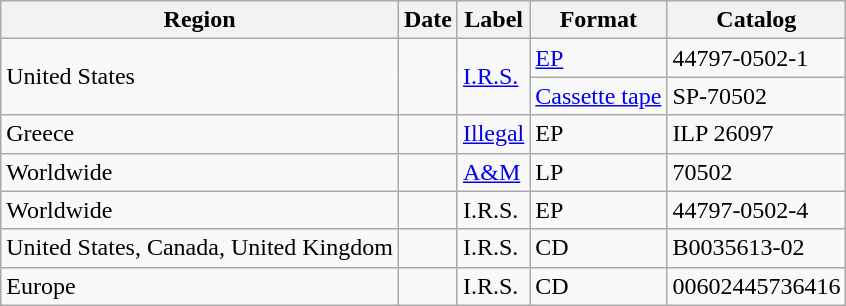<table class="wikitable">
<tr>
<th>Region</th>
<th>Date</th>
<th>Label</th>
<th>Format</th>
<th>Catalog</th>
</tr>
<tr>
<td rowspan="2">United States</td>
<td rowspan="2"></td>
<td rowspan="2"><a href='#'>I.R.S.</a></td>
<td><a href='#'>EP</a></td>
<td>44797-0502-1</td>
</tr>
<tr>
<td><a href='#'>Cassette tape</a></td>
<td>SP-70502</td>
</tr>
<tr>
<td>Greece</td>
<td></td>
<td><a href='#'>Illegal</a></td>
<td>EP</td>
<td>ILP 26097</td>
</tr>
<tr>
<td>Worldwide</td>
<td></td>
<td><a href='#'>A&M</a></td>
<td>LP</td>
<td>70502</td>
</tr>
<tr>
<td>Worldwide</td>
<td></td>
<td>I.R.S.</td>
<td>EP</td>
<td>44797-0502-4</td>
</tr>
<tr>
<td>United States, Canada, United Kingdom</td>
<td></td>
<td>I.R.S.</td>
<td>CD</td>
<td>B0035613-02</td>
</tr>
<tr>
<td>Europe</td>
<td></td>
<td>I.R.S.</td>
<td>CD</td>
<td>00602445736416</td>
</tr>
</table>
